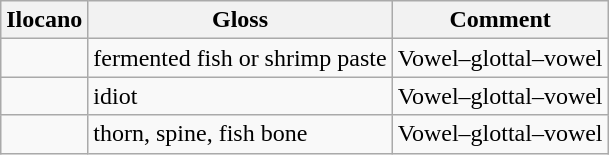<table class="wikitable">
<tr>
<th>Ilocano</th>
<th>Gloss</th>
<th>Comment</th>
</tr>
<tr>
<td></td>
<td>fermented fish or shrimp paste</td>
<td>Vowel–glottal–vowel</td>
</tr>
<tr>
<td></td>
<td>idiot</td>
<td>Vowel–glottal–vowel</td>
</tr>
<tr>
<td></td>
<td>thorn, spine, fish bone</td>
<td>Vowel–glottal–vowel</td>
</tr>
</table>
